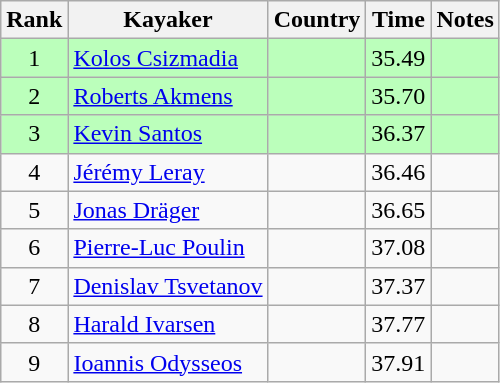<table class="wikitable" style="text-align:center">
<tr>
<th>Rank</th>
<th>Kayaker</th>
<th>Country</th>
<th>Time</th>
<th>Notes</th>
</tr>
<tr bgcolor=bbffbb>
<td>1</td>
<td align="left"><a href='#'>Kolos Csizmadia</a></td>
<td align="left"></td>
<td>35.49</td>
<td></td>
</tr>
<tr bgcolor=bbffbb>
<td>2</td>
<td align="left"><a href='#'>Roberts Akmens</a></td>
<td align="left"></td>
<td>35.70</td>
<td></td>
</tr>
<tr bgcolor=bbffbb>
<td>3</td>
<td align="left"><a href='#'>Kevin Santos</a></td>
<td align="left"></td>
<td>36.37</td>
<td></td>
</tr>
<tr>
<td>4</td>
<td align="left"><a href='#'>Jérémy Leray</a></td>
<td align="left"></td>
<td>36.46</td>
<td></td>
</tr>
<tr>
<td>5</td>
<td align="left"><a href='#'>Jonas Dräger</a></td>
<td align="left"></td>
<td>36.65</td>
<td></td>
</tr>
<tr>
<td>6</td>
<td align="left"><a href='#'>Pierre-Luc Poulin</a></td>
<td align="left"></td>
<td>37.08</td>
<td></td>
</tr>
<tr>
<td>7</td>
<td align="left"><a href='#'>Denislav Tsvetanov</a></td>
<td align="left"></td>
<td>37.37</td>
<td></td>
</tr>
<tr>
<td>8</td>
<td align="left"><a href='#'>Harald Ivarsen</a></td>
<td align="left"></td>
<td>37.77</td>
<td></td>
</tr>
<tr>
<td>9</td>
<td align="left"><a href='#'>Ioannis Odysseos</a></td>
<td align="left"></td>
<td>37.91</td>
<td></td>
</tr>
</table>
